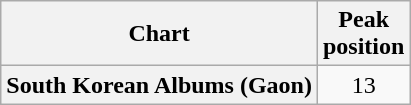<table class="wikitable plainrowheaders">
<tr>
<th>Chart</th>
<th>Peak<br>position</th>
</tr>
<tr>
<th scope="row">South Korean Albums (Gaon)</th>
<td align="center">13</td>
</tr>
</table>
